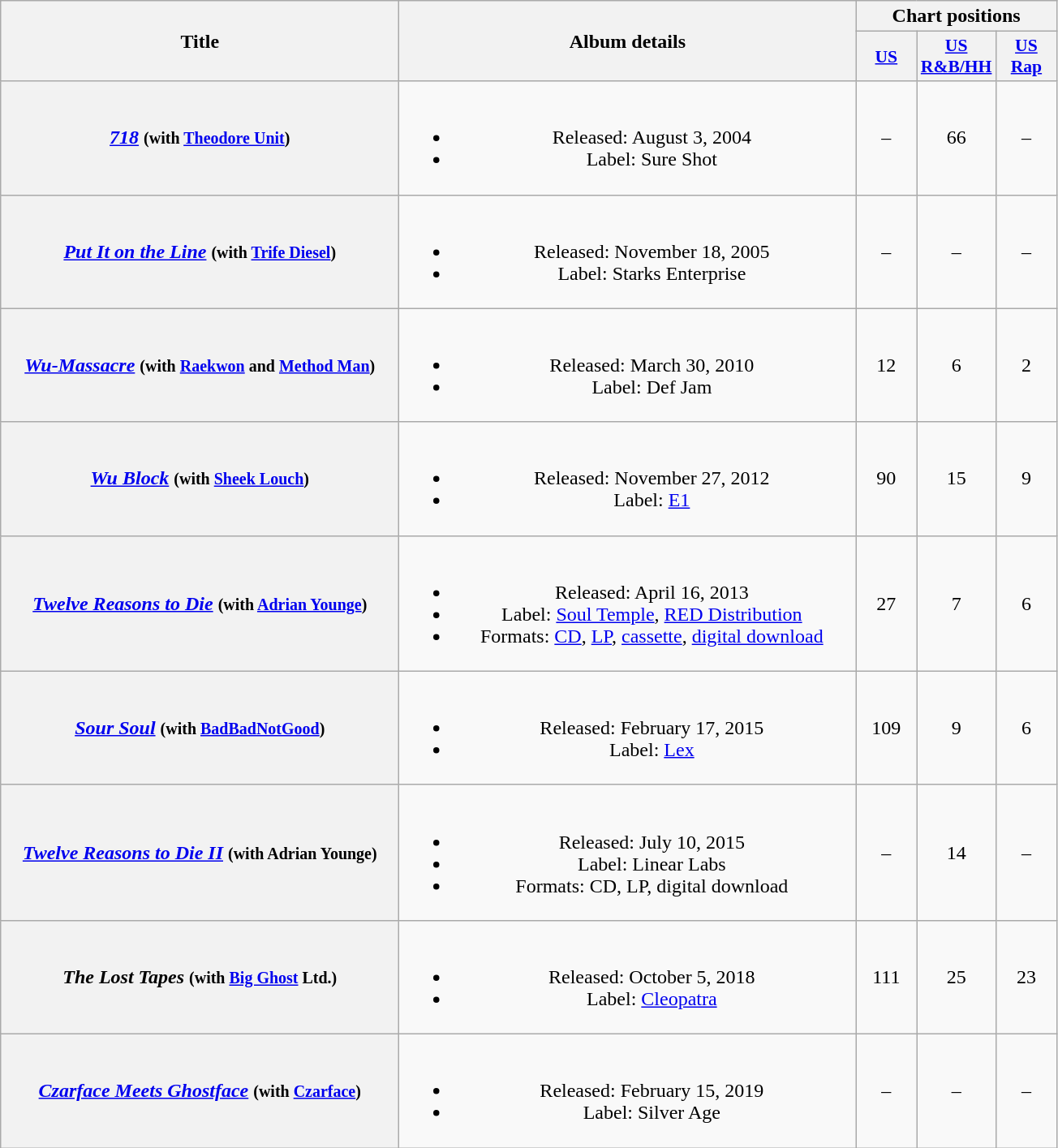<table class="wikitable plainrowheaders" style="text-align:center">
<tr>
<th scope="col" rowspan="2" style="width:20em;">Title</th>
<th scope="col" rowspan="2" style="width:23em;">Album details</th>
<th scope="col" colspan="3">Chart positions</th>
</tr>
<tr>
<th scope="col" style="width:3em;font-size:90%"><a href='#'>US</a><br></th>
<th scope="col" style="width:3em;font-size:90%"><a href='#'>US R&B/HH</a><br></th>
<th scope="col" style="width:3em;font-size:90%"><a href='#'>US Rap</a><br></th>
</tr>
<tr>
<th scope="row"><em><a href='#'>718</a></em> <small>(with <a href='#'>Theodore Unit</a>)</small></th>
<td><br><ul><li>Released: August 3, 2004</li><li>Label: Sure Shot</li></ul></td>
<td>–</td>
<td>66</td>
<td>–</td>
</tr>
<tr>
<th scope="row"><em><a href='#'>Put It on the Line</a></em> <small>(with <a href='#'>Trife Diesel</a>)</small></th>
<td><br><ul><li>Released: November 18, 2005</li><li>Label: Starks Enterprise</li></ul></td>
<td>–</td>
<td>–</td>
<td>–</td>
</tr>
<tr>
<th scope="row"><em><a href='#'>Wu-Massacre</a></em> <small>(with <a href='#'>Raekwon</a> and <a href='#'>Method Man</a>)</small></th>
<td><br><ul><li>Released: March 30, 2010</li><li>Label: Def Jam</li></ul></td>
<td>12</td>
<td>6</td>
<td>2</td>
</tr>
<tr>
<th scope="row"><em><a href='#'>Wu Block</a></em> <small>(with <a href='#'>Sheek Louch</a>)</small></th>
<td><br><ul><li>Released: November 27, 2012</li><li>Label: <a href='#'>E1</a></li></ul></td>
<td>90</td>
<td>15</td>
<td>9</td>
</tr>
<tr>
<th scope="row"><em><a href='#'>Twelve Reasons to Die</a></em> <small>(with <a href='#'>Adrian Younge</a>)</small></th>
<td><br><ul><li>Released: April 16, 2013</li><li>Label: <a href='#'>Soul Temple</a>, <a href='#'>RED Distribution</a></li><li>Formats: <a href='#'>CD</a>, <a href='#'>LP</a>, <a href='#'>cassette</a>, <a href='#'>digital download</a></li></ul></td>
<td>27</td>
<td>7</td>
<td>6</td>
</tr>
<tr>
<th scope="row"><em><a href='#'>Sour Soul</a></em> <small>(with <a href='#'>BadBadNotGood</a>)</small></th>
<td><br><ul><li>Released: February 17, 2015</li><li>Label: <a href='#'>Lex</a></li></ul></td>
<td>109</td>
<td>9</td>
<td>6</td>
</tr>
<tr>
<th scope="row"><em><a href='#'>Twelve Reasons to Die II</a></em> <small>(with Adrian Younge)</small></th>
<td><br><ul><li>Released: July 10, 2015</li><li>Label: Linear Labs</li><li>Formats: CD, LP, digital download</li></ul></td>
<td>–</td>
<td>14</td>
<td>–</td>
</tr>
<tr>
<th scope="row"><em>The Lost Tapes</em> <small>(with <a href='#'>Big Ghost</a> Ltd.)</small></th>
<td><br><ul><li>Released: October 5, 2018</li><li>Label: <a href='#'>Cleopatra</a></li></ul></td>
<td>111</td>
<td>25</td>
<td>23</td>
</tr>
<tr>
<th scope="row"><em><a href='#'>Czarface Meets Ghostface</a></em> <small>(with <a href='#'>Czarface</a>)</small></th>
<td><br><ul><li>Released: February 15, 2019</li><li>Label: Silver Age</li></ul></td>
<td>–</td>
<td>–</td>
<td>–</td>
</tr>
</table>
